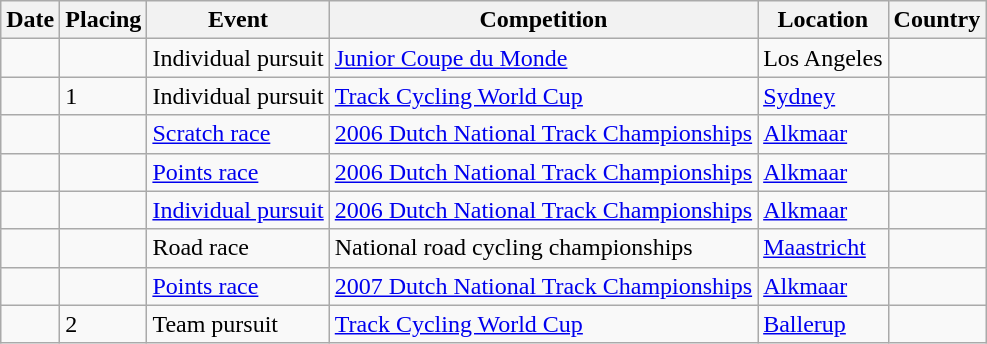<table class="wikitable sortable">
<tr>
<th>Date</th>
<th>Placing</th>
<th>Event</th>
<th>Competition</th>
<th>Location</th>
<th>Country</th>
</tr>
<tr>
<td></td>
<td></td>
<td>Individual pursuit</td>
<td><a href='#'>Junior Coupe du Monde</a></td>
<td>Los Angeles</td>
<td></td>
</tr>
<tr>
<td></td>
<td>1</td>
<td>Individual pursuit</td>
<td><a href='#'>Track Cycling World Cup</a></td>
<td><a href='#'>Sydney</a></td>
<td></td>
</tr>
<tr>
<td></td>
<td></td>
<td><a href='#'>Scratch race</a></td>
<td><a href='#'>2006 Dutch National Track Championships</a></td>
<td><a href='#'>Alkmaar</a></td>
<td></td>
</tr>
<tr>
<td></td>
<td></td>
<td><a href='#'>Points race</a></td>
<td><a href='#'>2006 Dutch National Track Championships</a></td>
<td><a href='#'>Alkmaar</a></td>
<td></td>
</tr>
<tr>
<td></td>
<td></td>
<td><a href='#'>Individual pursuit</a></td>
<td><a href='#'>2006 Dutch National Track Championships</a></td>
<td><a href='#'>Alkmaar</a></td>
<td></td>
</tr>
<tr>
<td></td>
<td></td>
<td>Road race</td>
<td>National road cycling championships</td>
<td><a href='#'>Maastricht</a></td>
<td></td>
</tr>
<tr>
<td></td>
<td></td>
<td><a href='#'>Points race</a></td>
<td><a href='#'>2007 Dutch National Track Championships</a></td>
<td><a href='#'>Alkmaar</a></td>
<td></td>
</tr>
<tr>
<td></td>
<td>2</td>
<td>Team pursuit</td>
<td><a href='#'>Track Cycling World Cup</a></td>
<td><a href='#'>Ballerup</a></td>
<td></td>
</tr>
</table>
